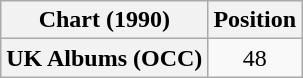<table class="wikitable plainrowheaders" style="text-align:center">
<tr>
<th scope="col">Chart (1990)</th>
<th scope="col">Position</th>
</tr>
<tr>
<th scope="row">UK Albums (OCC)</th>
<td>48</td>
</tr>
</table>
